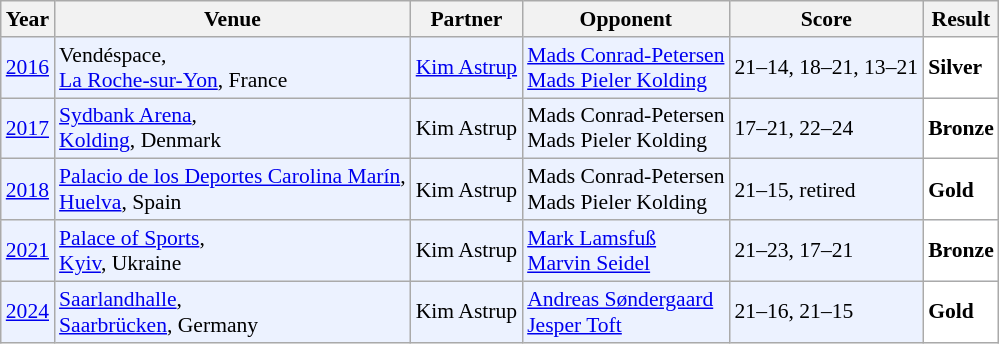<table class="sortable wikitable" style="font-size: 90%;">
<tr>
<th>Year</th>
<th>Venue</th>
<th>Partner</th>
<th>Opponent</th>
<th>Score</th>
<th>Result</th>
</tr>
<tr style="background:#ECF2FF">
<td align="center"><a href='#'>2016</a></td>
<td align="left">Vendéspace,<br><a href='#'>La Roche-sur-Yon</a>, France</td>
<td align="left"> <a href='#'>Kim Astrup</a></td>
<td align="left"> <a href='#'>Mads Conrad-Petersen</a><br> <a href='#'>Mads Pieler Kolding</a></td>
<td align="left">21–14, 18–21, 13–21</td>
<td style="text-align:left; background:white"> <strong>Silver</strong></td>
</tr>
<tr style="background:#ECF2FF">
<td align="center"><a href='#'>2017</a></td>
<td align="left"><a href='#'>Sydbank Arena</a>,<br><a href='#'>Kolding</a>, Denmark</td>
<td align="left"> Kim Astrup</td>
<td align="left"> Mads Conrad-Petersen<br> Mads Pieler Kolding</td>
<td align="left">17–21, 22–24</td>
<td style="text-align:left; background:white"> <strong>Bronze</strong></td>
</tr>
<tr style="background:#ECF2FF">
<td align="center"><a href='#'>2018</a></td>
<td align="left"><a href='#'>Palacio de los Deportes Carolina Marín</a>,<br><a href='#'>Huelva</a>, Spain</td>
<td align="left"> Kim Astrup</td>
<td align="left"> Mads Conrad-Petersen<br> Mads Pieler Kolding</td>
<td align="left">21–15, retired</td>
<td style="text-align:left; background:white"> <strong>Gold</strong></td>
</tr>
<tr style="background:#ECF2FF">
<td align="center"><a href='#'>2021</a></td>
<td align="left"><a href='#'>Palace of Sports</a>,<br><a href='#'>Kyiv</a>, Ukraine</td>
<td align="left"> Kim Astrup</td>
<td align="left"> <a href='#'>Mark Lamsfuß</a><br> <a href='#'>Marvin Seidel</a></td>
<td align="left">21–23, 17–21</td>
<td style="text-align:left; background:white"> <strong>Bronze</strong></td>
</tr>
<tr style="background:#ECF2FF">
<td align="center"><a href='#'>2024</a></td>
<td align="left"><a href='#'>Saarlandhalle</a>,<br><a href='#'>Saarbrücken</a>, Germany</td>
<td align="left"> Kim Astrup</td>
<td align="left"> <a href='#'>Andreas Søndergaard</a><br> <a href='#'>Jesper Toft</a></td>
<td align="left">21–16, 21–15</td>
<td style="text-align:left; background:white"> <strong>Gold</strong></td>
</tr>
</table>
